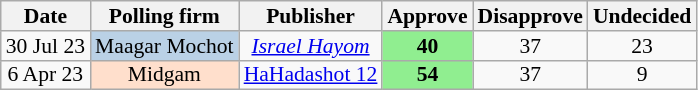<table class="wikitable sortable" style="text-align:center; font-size:90%; line-height:13px">
<tr>
<th>Date</th>
<th>Polling firm</th>
<th>Publisher</th>
<th>Approve</th>
<th>Disapprove</th>
<th>Undecided</th>
</tr>
<tr>
<td data-sort-value=2023-07-30>30 Jul 23</td>
<td style=background:#BAD1E6>Maagar Mochot</td>
<td><em><a href='#'>Israel Hayom</a></em></td>
<td style=background:lightgreen><strong>40</strong></td>
<td>37</td>
<td>23</td>
</tr>
<tr>
<td data-sort-value=2023-04-06>6 Apr 23</td>
<td style="background:#FFDFCC;">Midgam</td>
<td><a href='#'>HaHadashot 12</a></td>
<td style=background:lightgreen><strong>54</strong></td>
<td>37</td>
<td>9</td>
</tr>
</table>
